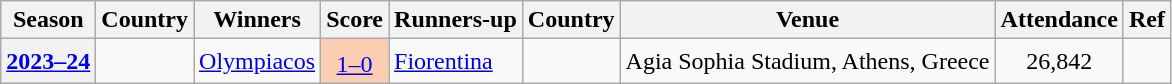<table class="wikitable plainrowheaders sortable">
<tr>
<th scope=col>Season</th>
<th scope=col>Country</th>
<th scope=col>Winners</th>
<th scope=col>Score</th>
<th scope=col>Runners-up</th>
<th scope=col>Country</th>
<th scope=col>Venue</th>
<th scope=col>Attendance</th>
<th scope=col>Ref</th>
</tr>
<tr class="sortbottom">
<th scope="row" style="text-align:center"><a href='#'>2023–24</a></th>
<td></td>
<td><a href='#'>Olympiacos</a></td>
<td bgcolor=FBCEB1 style="text-align:center"><a href='#'>1–0</a><sup></sup></td>
<td><a href='#'>Fiorentina</a></td>
<td></td>
<td>Agia Sophia Stadium, Athens, Greece</td>
<td style="text-align:center">26,842</td>
<td style="text-align:center"></td>
</tr>
</table>
